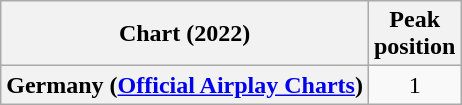<table class="wikitable plainrowheaders" style="text-align:center">
<tr>
<th scope="col">Chart (2022)</th>
<th scope="col">Peak<br>position</th>
</tr>
<tr>
<th scope="row">Germany (<a href='#'>Official Airplay Charts</a>)</th>
<td>1</td>
</tr>
</table>
